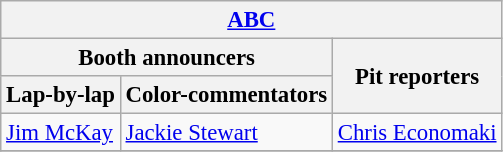<table class="wikitable" style="font-size: 95%">
<tr>
<th colspan=3><a href='#'>ABC</a></th>
</tr>
<tr>
<th colspan=2>Booth announcers</th>
<th rowspan=2>Pit reporters</th>
</tr>
<tr>
<th><strong>Lap-by-lap</strong></th>
<th><strong>Color-commentators</strong></th>
</tr>
<tr>
<td><a href='#'>Jim McKay</a></td>
<td><a href='#'>Jackie Stewart</a></td>
<td><a href='#'>Chris Economaki</a></td>
</tr>
<tr>
</tr>
</table>
